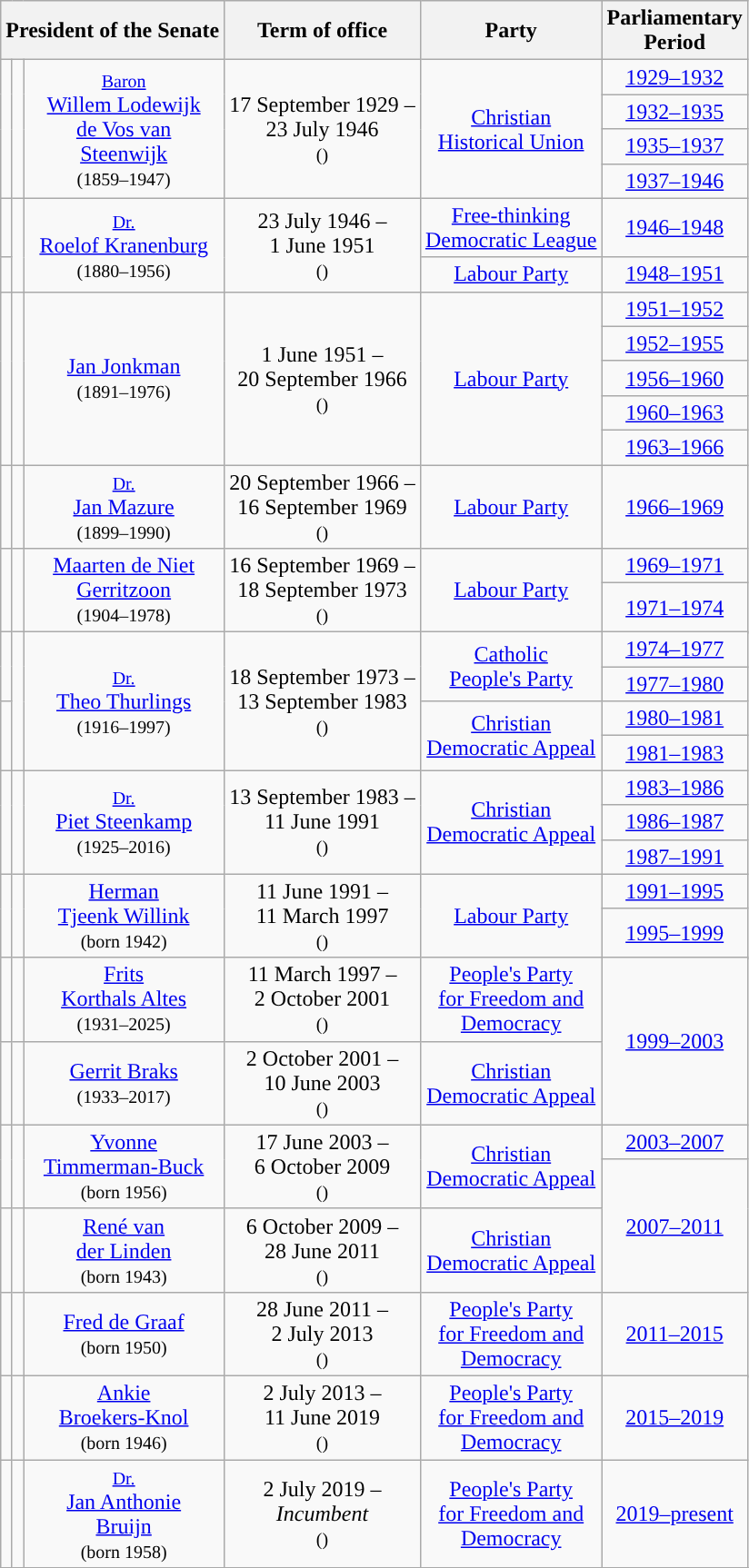<table class="wikitable" style="text-align:center">
<tr>
<th colspan=3>President of the Senate</th>
<th>Term of office</th>
<th>Party</th>
<th>Parliamentary <br> Period</th>
</tr>
<tr>
<td rowspan=4 style="background:"></td>
<td rowspan=4></td>
<td rowspan=4><small><a href='#'>Baron</a></small> <br> <a href='#'>Willem Lodewijk <br> de Vos van <br> Steenwijk</a> <br> <small>(1859–1947)</small></td>
<td rowspan=4>17 September 1929 – <br> 23 July 1946 <br> <small>()</small> <br> </td>
<td rowspan=4><a href='#'>Christian <br> Historical Union</a></td>
<td><a href='#'>1929–1932</a></td>
</tr>
<tr>
<td><a href='#'>1932–1935</a></td>
</tr>
<tr>
<td><a href='#'>1935–1937</a></td>
</tr>
<tr>
<td><a href='#'>1937–1946</a></td>
</tr>
<tr>
<td style="background:"></td>
<td rowspan=2></td>
<td rowspan=2><small><a href='#'>Dr.</a></small> <br> <a href='#'>Roelof Kranenburg</a> <br> <small>(1880–1956)</small></td>
<td rowspan=2>23 July 1946 – <br> 1 June 1951 <br> <small>()</small> <br> </td>
<td><a href='#'>Free-thinking <br> Democratic League</a></td>
<td><a href='#'>1946–1948</a></td>
</tr>
<tr>
<td style="background:"></td>
<td><a href='#'>Labour Party</a></td>
<td rowspan=2><a href='#'>1948–1951</a></td>
</tr>
<tr>
<td rowspan=6 style="background:"></td>
<td rowspan=6></td>
<td rowspan=6><a href='#'>Jan Jonkman</a> <br> <small>(1891–1976)</small></td>
<td rowspan=6>1 June 1951 – <br> 20 September 1966 <br> <small>()</small> <br> </td>
<td rowspan=6><a href='#'>Labour Party</a></td>
</tr>
<tr>
<td><a href='#'>1951–1952</a></td>
</tr>
<tr>
<td><a href='#'>1952–1955</a></td>
</tr>
<tr>
<td><a href='#'>1956–1960</a></td>
</tr>
<tr>
<td><a href='#'>1960–1963</a></td>
</tr>
<tr>
<td><a href='#'>1963–1966</a></td>
</tr>
<tr>
<td style="background:"></td>
<td></td>
<td><small><a href='#'>Dr.</a></small> <br> <a href='#'>Jan Mazure</a> <br> <small>(1899–1990)</small></td>
<td>20 September 1966 – <br> 16 September 1969 <br> <small>()</small> <br> </td>
<td><a href='#'>Labour Party</a></td>
<td><a href='#'>1966–1969</a></td>
</tr>
<tr>
<td rowspan=2 style="background:"></td>
<td rowspan=2></td>
<td rowspan=2><a href='#'>Maarten de Niet <br> Gerritzoon</a> <br> <small>(1904–1978)</small></td>
<td rowspan=2>16 September 1969 – <br> 18 September 1973 <br> <small>()</small> <br> </td>
<td rowspan=2><a href='#'>Labour Party</a></td>
<td><a href='#'>1969–1971</a></td>
</tr>
<tr>
<td rowspan=2><a href='#'>1971–1974</a></td>
</tr>
<tr>
<td rowspan=3 style="background:"></td>
<td rowspan=5></td>
<td rowspan=5><small><a href='#'>Dr.</a></small> <br> <a href='#'>Theo Thurlings</a> <br> <small>(1916–1997)</small></td>
<td rowspan=5>18 September 1973 – <br> 13 September 1983 <br> <small>()</small> <br> </td>
<td rowspan=3><a href='#'>Catholic <br> People's Party</a></td>
</tr>
<tr>
<td><a href='#'>1974–1977</a></td>
</tr>
<tr>
<td><a href='#'>1977–1980</a></td>
</tr>
<tr>
<td rowspan=2 style="background:"></td>
<td rowspan=2><a href='#'>Christian <br> Democratic Appeal</a></td>
<td><a href='#'>1980–1981</a></td>
</tr>
<tr>
<td><a href='#'>1981–1983</a></td>
</tr>
<tr>
<td rowspan=3 style="background:"></td>
<td rowspan=3></td>
<td rowspan=3><small><a href='#'>Dr.</a></small> <br> <a href='#'>Piet Steenkamp</a> <br> <small>(1925–2016)</small></td>
<td rowspan=3>13 September 1983 – <br> 11 June 1991 <br> <small>()</small> <br> </td>
<td rowspan=3><a href='#'>Christian <br> Democratic Appeal</a></td>
<td><a href='#'>1983–1986</a></td>
</tr>
<tr>
<td><a href='#'>1986–1987</a></td>
</tr>
<tr>
<td><a href='#'>1987–1991</a></td>
</tr>
<tr>
<td rowspan=2 style="background:"></td>
<td rowspan=2></td>
<td rowspan=2><a href='#'>Herman <br> Tjeenk Willink</a> <br> <small>(born 1942)</small></td>
<td rowspan=2>11 June 1991 – <br> 11 March 1997 <br> <small>()</small> <br> </td>
<td rowspan=2><a href='#'>Labour Party</a></td>
<td><a href='#'>1991–1995</a></td>
</tr>
<tr>
<td rowspan=2><a href='#'>1995–1999</a></td>
</tr>
<tr>
<td rowspan=2 style="background:"></td>
<td rowspan=2></td>
<td rowspan=2><a href='#'>Frits <br> Korthals Altes</a> <br> <small>(1931–2025)</small></td>
<td rowspan=2>11 March 1997 – <br> 2 October 2001 <br> <small>()</small> <br> </td>
<td rowspan=2><a href='#'>People's Party <br> for Freedom and <br> Democracy</a></td>
</tr>
<tr>
<td rowspan=2><a href='#'>1999–2003</a></td>
</tr>
<tr>
<td style="background:"></td>
<td></td>
<td><a href='#'>Gerrit Braks</a> <br> <small>(1933–2017)</small></td>
<td>2 October 2001 – <br> 10 June 2003 <br> <small>()</small> <br> </td>
<td><a href='#'>Christian <br> Democratic Appeal</a></td>
</tr>
<tr>
<td rowspan=2 style="background:"></td>
<td rowspan=2></td>
<td rowspan=2><a href='#'>Yvonne <br> Timmerman-Buck</a> <br> <small>(born 1956)</small></td>
<td rowspan=2>17 June 2003 – <br> 6 October 2009 <br> <small>()</small> <br> </td>
<td rowspan=2><a href='#'>Christian <br> Democratic Appeal</a></td>
<td><a href='#'>2003–2007</a></td>
</tr>
<tr>
<td rowspan=2><a href='#'>2007–2011</a></td>
</tr>
<tr>
<td style="background:"></td>
<td></td>
<td><a href='#'>René van <br> der Linden</a> <br> <small>(born 1943)</small></td>
<td>6 October 2009 – <br> 28 June 2011 <br> <small>()</small> <br> </td>
<td><a href='#'>Christian <br> Democratic Appeal</a></td>
</tr>
<tr>
<td style="background:"></td>
<td></td>
<td><a href='#'>Fred de Graaf</a> <br> <small>(born 1950)</small></td>
<td>28 June 2011 – <br> 2 July 2013 <br> <small>()</small> <br> </td>
<td><a href='#'>People's Party <br> for Freedom and <br> Democracy</a></td>
<td rowspan=2><a href='#'>2011–2015</a></td>
</tr>
<tr>
<td rowspan=2 style="background:"></td>
<td rowspan=2></td>
<td rowspan=2><a href='#'>Ankie <br> Broekers-Knol</a> <br> <small>(born 1946)</small></td>
<td rowspan=2>2 July 2013 – <br> 11 June 2019 <br> <small>()</small> <br> </td>
<td rowspan=2><a href='#'>People's Party <br> for Freedom and <br> Democracy</a></td>
</tr>
<tr>
<td><a href='#'>2015–2019</a></td>
</tr>
<tr>
<td style="background:"></td>
<td></td>
<td><small><a href='#'>Dr.</a></small> <br> <a href='#'>Jan Anthonie <br> Bruijn</a> <br> <small>(born 1958)</small></td>
<td>2 July 2019 – <br> <em>Incumbent</em> <br> <small>()</small></td>
<td><a href='#'>People's Party <br> for Freedom and <br> Democracy</a></td>
<td><a href='#'>2019–present</a></td>
</tr>
<tr>
</tr>
</table>
